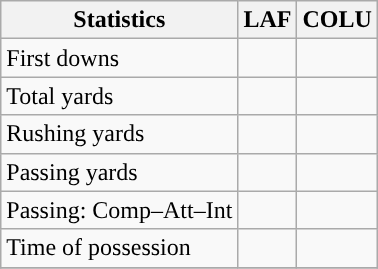<table class="wikitable" style="float: left;">
<tr>
<th>Statistics</th>
<th>LAF</th>
<th>COLU</th>
</tr>
<tr>
<td>First downs</td>
<td></td>
<td></td>
</tr>
<tr>
<td>Total yards</td>
<td></td>
<td></td>
</tr>
<tr>
<td>Rushing yards</td>
<td></td>
<td></td>
</tr>
<tr>
<td>Passing yards</td>
<td></td>
<td></td>
</tr>
<tr>
<td>Passing: Comp–Att–Int</td>
<td></td>
<td></td>
</tr>
<tr>
<td>Time of possession</td>
<td></td>
<td></td>
</tr>
<tr>
</tr>
</table>
